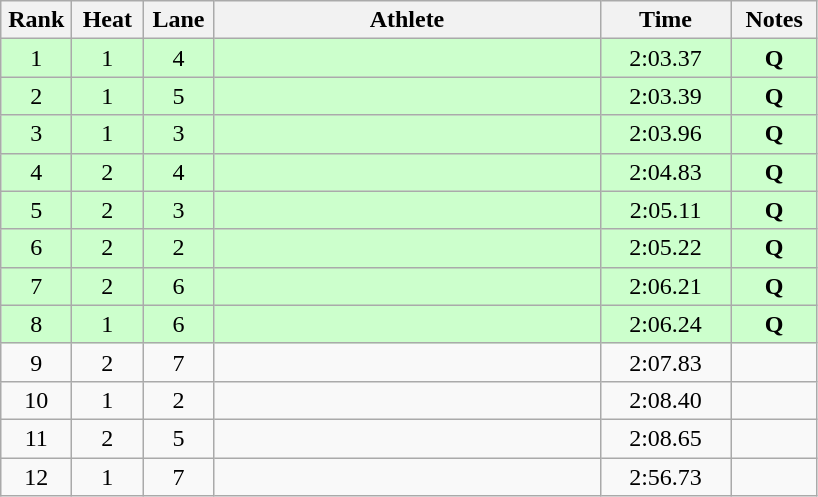<table class="wikitable sortable" style="text-align:center">
<tr>
<th width=40>Rank</th>
<th width=40>Heat</th>
<th width=40>Lane</th>
<th width=250>Athlete</th>
<th width=80>Time</th>
<th width=50>Notes</th>
</tr>
<tr bgcolor=ccffcc>
<td>1</td>
<td>1</td>
<td>4</td>
<td align=left></td>
<td>2:03.37</td>
<td><strong>Q</strong></td>
</tr>
<tr bgcolor=ccffcc>
<td>2</td>
<td>1</td>
<td>5</td>
<td align=left></td>
<td>2:03.39</td>
<td><strong>Q</strong></td>
</tr>
<tr bgcolor=ccffcc>
<td>3</td>
<td>1</td>
<td>3</td>
<td align=left></td>
<td>2:03.96</td>
<td><strong>Q</strong></td>
</tr>
<tr bgcolor=ccffcc>
<td>4</td>
<td>2</td>
<td>4</td>
<td align=left></td>
<td>2:04.83</td>
<td><strong>Q</strong></td>
</tr>
<tr bgcolor=ccffcc>
<td>5</td>
<td>2</td>
<td>3</td>
<td align=left></td>
<td>2:05.11</td>
<td><strong>Q</strong></td>
</tr>
<tr bgcolor=ccffcc>
<td>6</td>
<td>2</td>
<td>2</td>
<td align=left></td>
<td>2:05.22</td>
<td><strong>Q</strong></td>
</tr>
<tr bgcolor=ccffcc>
<td>7</td>
<td>2</td>
<td>6</td>
<td align=left></td>
<td>2:06.21</td>
<td><strong>Q</strong></td>
</tr>
<tr bgcolor=ccffcc>
<td>8</td>
<td>1</td>
<td>6</td>
<td align=left></td>
<td>2:06.24</td>
<td><strong>Q</strong></td>
</tr>
<tr>
<td>9</td>
<td>2</td>
<td>7</td>
<td align=left></td>
<td>2:07.83</td>
<td></td>
</tr>
<tr>
<td>10</td>
<td>1</td>
<td>2</td>
<td align=left></td>
<td>2:08.40</td>
<td></td>
</tr>
<tr>
<td>11</td>
<td>2</td>
<td>5</td>
<td align=left></td>
<td>2:08.65</td>
<td></td>
</tr>
<tr>
<td>12</td>
<td>1</td>
<td>7</td>
<td align=left></td>
<td>2:56.73</td>
<td></td>
</tr>
</table>
